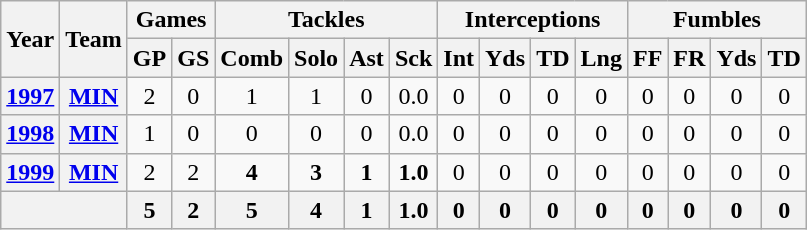<table class="wikitable" style="text-align:center">
<tr>
<th rowspan="2">Year</th>
<th rowspan="2">Team</th>
<th colspan="2">Games</th>
<th colspan="4">Tackles</th>
<th colspan="4">Interceptions</th>
<th colspan="4">Fumbles</th>
</tr>
<tr>
<th>GP</th>
<th>GS</th>
<th>Comb</th>
<th>Solo</th>
<th>Ast</th>
<th>Sck</th>
<th>Int</th>
<th>Yds</th>
<th>TD</th>
<th>Lng</th>
<th>FF</th>
<th>FR</th>
<th>Yds</th>
<th>TD</th>
</tr>
<tr>
<th><a href='#'>1997</a></th>
<th><a href='#'>MIN</a></th>
<td>2</td>
<td>0</td>
<td>1</td>
<td>1</td>
<td>0</td>
<td>0.0</td>
<td>0</td>
<td>0</td>
<td>0</td>
<td>0</td>
<td>0</td>
<td>0</td>
<td>0</td>
<td>0</td>
</tr>
<tr>
<th><a href='#'>1998</a></th>
<th><a href='#'>MIN</a></th>
<td>1</td>
<td>0</td>
<td>0</td>
<td>0</td>
<td>0</td>
<td>0.0</td>
<td>0</td>
<td>0</td>
<td>0</td>
<td>0</td>
<td>0</td>
<td>0</td>
<td>0</td>
<td>0</td>
</tr>
<tr>
<th><a href='#'>1999</a></th>
<th><a href='#'>MIN</a></th>
<td>2</td>
<td>2</td>
<td><strong>4</strong></td>
<td><strong>3</strong></td>
<td><strong>1</strong></td>
<td><strong>1.0</strong></td>
<td>0</td>
<td>0</td>
<td>0</td>
<td>0</td>
<td>0</td>
<td>0</td>
<td>0</td>
<td>0</td>
</tr>
<tr>
<th colspan="2"></th>
<th>5</th>
<th>2</th>
<th>5</th>
<th>4</th>
<th>1</th>
<th>1.0</th>
<th>0</th>
<th>0</th>
<th>0</th>
<th>0</th>
<th>0</th>
<th>0</th>
<th>0</th>
<th>0</th>
</tr>
</table>
